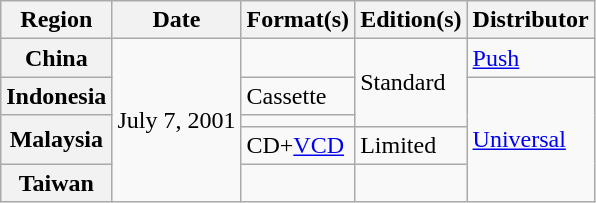<table class="wikitable plainrowheaders">
<tr>
<th>Region</th>
<th>Date</th>
<th>Format(s)</th>
<th>Edition(s)</th>
<th>Distributor</th>
</tr>
<tr>
<th scope="row">China</th>
<td rowspan="5">July 7, 2001</td>
<td></td>
<td rowspan="3">Standard</td>
<td><a href='#'>Push</a></td>
</tr>
<tr>
<th scope="row">Indonesia</th>
<td>Cassette</td>
<td rowspan="4"><a href='#'>Universal</a></td>
</tr>
<tr>
<th scope="row" rowspan="2">Malaysia</th>
<td></td>
</tr>
<tr>
<td>CD+<a href='#'>VCD</a></td>
<td>Limited</td>
</tr>
<tr>
<th scope="row">Taiwan</th>
<td></td>
<td></td>
</tr>
</table>
